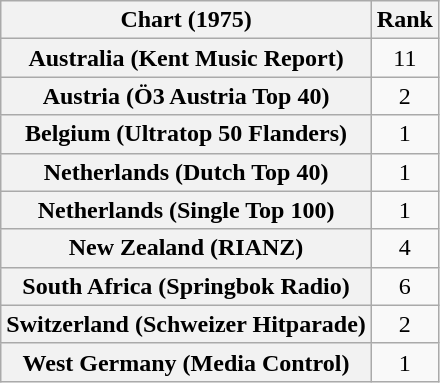<table class="wikitable sortable plainrowheaders" style="text-align:center">
<tr>
<th>Chart (1975)</th>
<th>Rank</th>
</tr>
<tr>
<th scope="row">Australia (Kent Music Report)</th>
<td>11</td>
</tr>
<tr>
<th scope="row">Austria (Ö3 Austria Top 40)</th>
<td>2</td>
</tr>
<tr>
<th scope="row">Belgium (Ultratop 50 Flanders)</th>
<td>1</td>
</tr>
<tr>
<th scope="row">Netherlands (Dutch Top 40)</th>
<td>1</td>
</tr>
<tr>
<th scope="row">Netherlands (Single Top 100)</th>
<td>1</td>
</tr>
<tr>
<th scope="row">New Zealand (RIANZ)</th>
<td>4</td>
</tr>
<tr>
<th scope="row">South Africa (Springbok Radio)</th>
<td>6</td>
</tr>
<tr>
<th scope="row">Switzerland (Schweizer Hitparade)</th>
<td>2</td>
</tr>
<tr>
<th scope="row">West Germany (Media Control)</th>
<td>1</td>
</tr>
</table>
